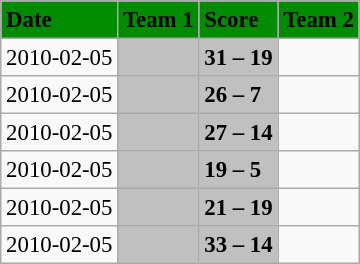<table class="wikitable" style="margin:0.5em auto; font-size:95%">
<tr bgcolor="#008B00">
<td><strong>Date</strong></td>
<td><strong>Team 1</strong></td>
<td><strong>Score</strong></td>
<td><strong>Team 2</strong></td>
</tr>
<tr>
<td>2010-02-05</td>
<td bgcolor="silver"><strong></strong></td>
<td bgcolor="silver"><strong>31 – 19</strong></td>
<td></td>
</tr>
<tr>
<td>2010-02-05</td>
<td bgcolor="silver"><strong></strong></td>
<td bgcolor="silver"><strong>26 – 7</strong></td>
<td></td>
</tr>
<tr>
<td>2010-02-05</td>
<td bgcolor="silver"><strong></strong></td>
<td bgcolor="silver"><strong>27 – 14</strong></td>
<td></td>
</tr>
<tr>
<td>2010-02-05</td>
<td bgcolor="silver"><strong></strong></td>
<td bgcolor="silver"><strong>19 – 5</strong></td>
<td></td>
</tr>
<tr>
<td>2010-02-05</td>
<td bgcolor="silver"><strong></strong></td>
<td bgcolor="silver"><strong>21 – 19</strong></td>
<td></td>
</tr>
<tr>
<td>2010-02-05</td>
<td bgcolor="silver"><strong></strong></td>
<td bgcolor="silver"><strong>33 – 14</strong></td>
<td></td>
</tr>
</table>
